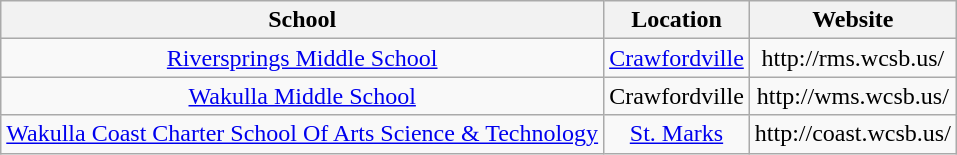<table class="wikitable" style="text-align:center">
<tr>
<th>School</th>
<th>Location</th>
<th>Website</th>
</tr>
<tr>
<td><a href='#'>Riversprings Middle School</a></td>
<td><a href='#'>Crawfordville</a></td>
<td>http://rms.wcsb.us/</td>
</tr>
<tr>
<td><a href='#'>Wakulla Middle School</a></td>
<td>Crawfordville</td>
<td>http://wms.wcsb.us/</td>
</tr>
<tr>
<td><a href='#'>Wakulla Coast Charter School Of Arts Science & Technology</a></td>
<td><a href='#'>St. Marks</a></td>
<td>http://coast.wcsb.us/</td>
</tr>
</table>
